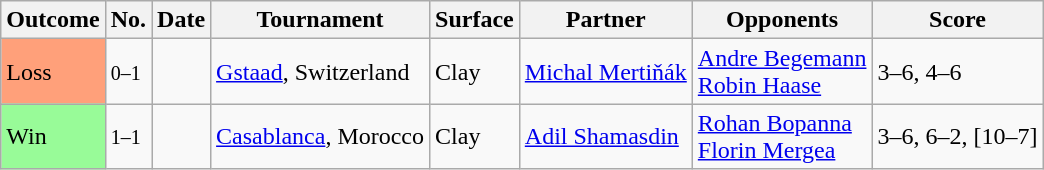<table class="sortable wikitable">
<tr>
<th>Outcome</th>
<th>No.</th>
<th>Date</th>
<th>Tournament</th>
<th>Surface</th>
<th>Partner</th>
<th>Opponents</th>
<th class=unsortable>Score</th>
</tr>
<tr>
<td bgcolor=FFA07A>Loss</td>
<td><small>0–1</small></td>
<td><a href='#'></a></td>
<td><a href='#'>Gstaad</a>, Switzerland</td>
<td>Clay</td>
<td> <a href='#'>Michal Mertiňák</a></td>
<td> <a href='#'>Andre Begemann</a><br> <a href='#'>Robin Haase</a></td>
<td>3–6, 4–6</td>
</tr>
<tr>
<td bgcolor=98FB98>Win</td>
<td><small>1–1</small></td>
<td><a href='#'></a></td>
<td><a href='#'>Casablanca</a>, Morocco</td>
<td>Clay</td>
<td> <a href='#'>Adil Shamasdin</a></td>
<td> <a href='#'>Rohan Bopanna</a><br> <a href='#'>Florin Mergea</a></td>
<td>3–6, 6–2, [10–7]</td>
</tr>
</table>
